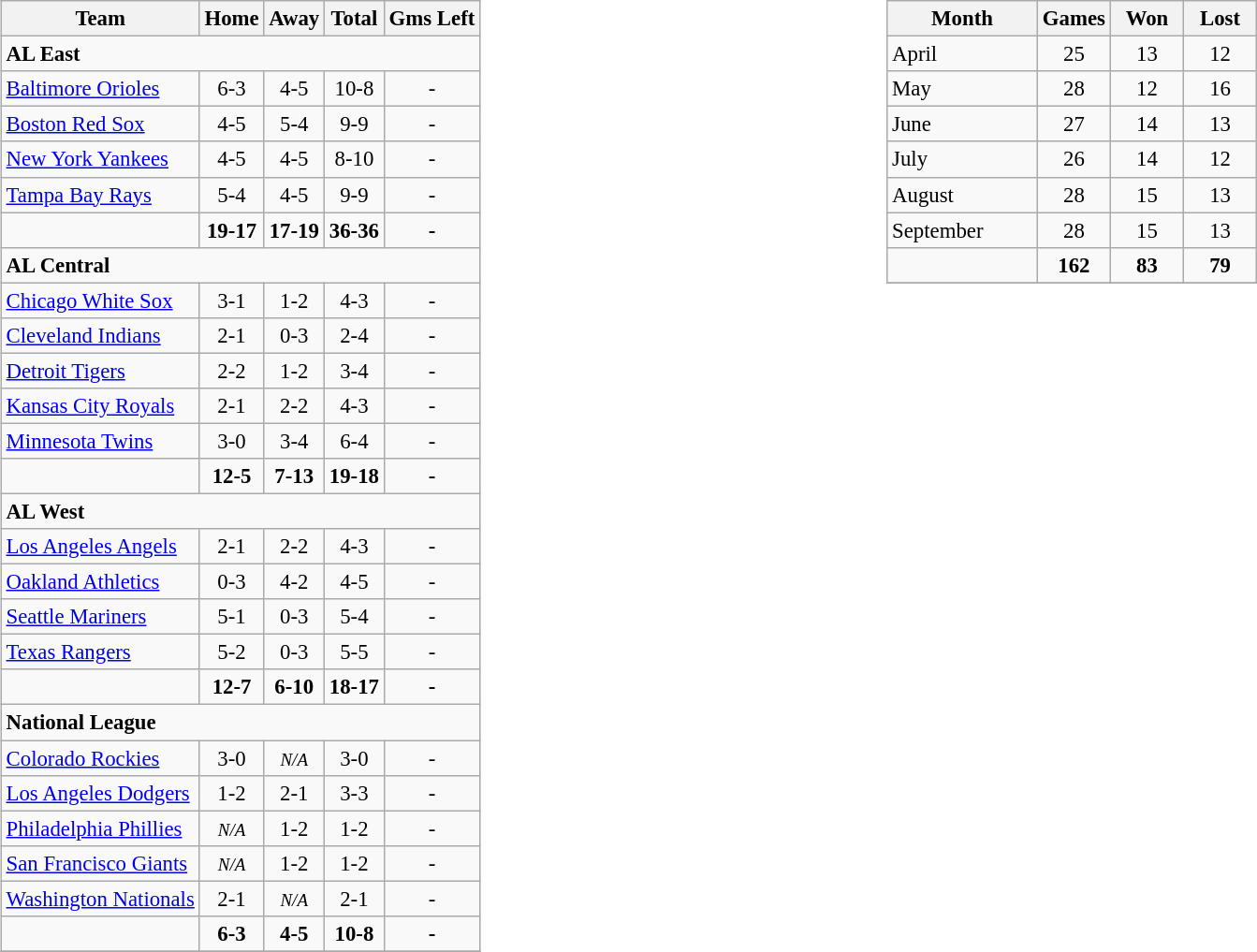<table width=100%>
<tr>
<td width=50% valign="top"><br><table class="wikitable" style="font-size: 95%; text-align: center;">
<tr>
<th>Team</th>
<th>Home</th>
<th>Away</th>
<th>Total</th>
<th>Gms Left</th>
</tr>
<tr>
<td align="left" colspan="5"><strong>AL East</strong></td>
</tr>
<tr>
<td align="left"><a href='#'>Baltimore Orioles</a></td>
<td>6-3</td>
<td>4-5</td>
<td>10-8</td>
<td>-</td>
</tr>
<tr>
<td align="left"><a href='#'>Boston Red Sox</a></td>
<td>4-5</td>
<td>5-4</td>
<td>9-9</td>
<td>-</td>
</tr>
<tr>
<td align="left"><a href='#'>New York Yankees</a></td>
<td>4-5</td>
<td>4-5</td>
<td>8-10</td>
<td>-</td>
</tr>
<tr>
<td align="left"><a href='#'>Tampa Bay Rays</a></td>
<td>5-4</td>
<td>4-5</td>
<td>9-9</td>
<td>-</td>
</tr>
<tr style="font-weight:bold;">
<td></td>
<td>19-17</td>
<td>17-19</td>
<td>36-36</td>
<td>-</td>
</tr>
<tr>
<td align="left" colspan="5"><strong>AL Central</strong></td>
</tr>
<tr>
<td align="left"><a href='#'>Chicago White Sox</a></td>
<td>3-1</td>
<td>1-2</td>
<td>4-3</td>
<td>-</td>
</tr>
<tr>
<td align="left"><a href='#'>Cleveland Indians</a></td>
<td>2-1</td>
<td>0-3</td>
<td>2-4</td>
<td>-</td>
</tr>
<tr>
<td align="left"><a href='#'>Detroit Tigers</a></td>
<td>2-2</td>
<td>1-2</td>
<td>3-4</td>
<td>-</td>
</tr>
<tr>
<td align="left"><a href='#'>Kansas City Royals</a></td>
<td>2-1</td>
<td>2-2</td>
<td>4-3</td>
<td>-</td>
</tr>
<tr>
<td align="left"><a href='#'>Minnesota Twins</a></td>
<td>3-0</td>
<td>3-4</td>
<td>6-4</td>
<td>-</td>
</tr>
<tr style="font-weight:bold;">
<td></td>
<td>12-5</td>
<td>7-13</td>
<td>19-18</td>
<td>-</td>
</tr>
<tr>
<td align="left" colspan="5"><strong>AL West</strong></td>
</tr>
<tr>
<td align="left"><a href='#'>Los Angeles Angels</a></td>
<td>2-1</td>
<td>2-2</td>
<td>4-3</td>
<td>-</td>
</tr>
<tr>
<td align="left"><a href='#'>Oakland Athletics</a></td>
<td>0-3</td>
<td>4-2</td>
<td>4-5</td>
<td>-</td>
</tr>
<tr>
<td align="left"><a href='#'>Seattle Mariners</a></td>
<td>5-1</td>
<td>0-3</td>
<td>5-4</td>
<td>-</td>
</tr>
<tr>
<td align="left"><a href='#'>Texas Rangers</a></td>
<td>5-2</td>
<td>0-3</td>
<td>5-5</td>
<td>-</td>
</tr>
<tr style="font-weight:bold;">
<td></td>
<td>12-7</td>
<td>6-10</td>
<td>18-17</td>
<td>-</td>
</tr>
<tr>
<td align="left" colspan="5"><strong>National League</strong></td>
</tr>
<tr>
<td align="left"><a href='#'>Colorado Rockies</a></td>
<td>3-0</td>
<td><em><small>N/A</small></em></td>
<td>3-0</td>
<td>-</td>
</tr>
<tr>
<td align="left"><a href='#'>Los Angeles Dodgers</a></td>
<td>1-2</td>
<td>2-1</td>
<td>3-3</td>
<td>-</td>
</tr>
<tr>
<td align="left"><a href='#'>Philadelphia Phillies</a></td>
<td><em><small>N/A</small></em></td>
<td>1-2</td>
<td>1-2</td>
<td>-</td>
</tr>
<tr>
<td align="left"><a href='#'>San Francisco Giants</a></td>
<td><em><small>N/A</small></em></td>
<td>1-2</td>
<td>1-2</td>
<td>-</td>
</tr>
<tr>
<td align="left"><a href='#'>Washington Nationals</a></td>
<td>2-1</td>
<td><em><small>N/A</small></em></td>
<td>2-1</td>
<td>-</td>
</tr>
<tr style="font-weight:bold;">
<td></td>
<td>6-3</td>
<td>4-5</td>
<td>10-8</td>
<td>-</td>
</tr>
<tr>
</tr>
</table>
</td>
<td width=50% valign="top"><br><table class="wikitable" style="font-size: 95%; text-align: center;">
<tr>
<th width="100">Month</th>
<th width="45">Games</th>
<th width="45">Won</th>
<th width="45">Lost</th>
</tr>
<tr>
<td align="left">April</td>
<td>25</td>
<td>13</td>
<td>12</td>
</tr>
<tr>
<td align="left">May</td>
<td>28</td>
<td>12</td>
<td>16</td>
</tr>
<tr>
<td align="left">June</td>
<td>27</td>
<td>14</td>
<td>13</td>
</tr>
<tr>
<td align="left">July</td>
<td>26</td>
<td>14</td>
<td>12</td>
</tr>
<tr>
<td align="left">August</td>
<td>28</td>
<td>15</td>
<td>13</td>
</tr>
<tr>
<td align="left">September</td>
<td>28</td>
<td>15</td>
<td>13</td>
</tr>
<tr style="font-weight:bold;">
<td></td>
<td>162</td>
<td>83</td>
<td>79</td>
</tr>
<tr>
</tr>
</table>
</td>
</tr>
</table>
